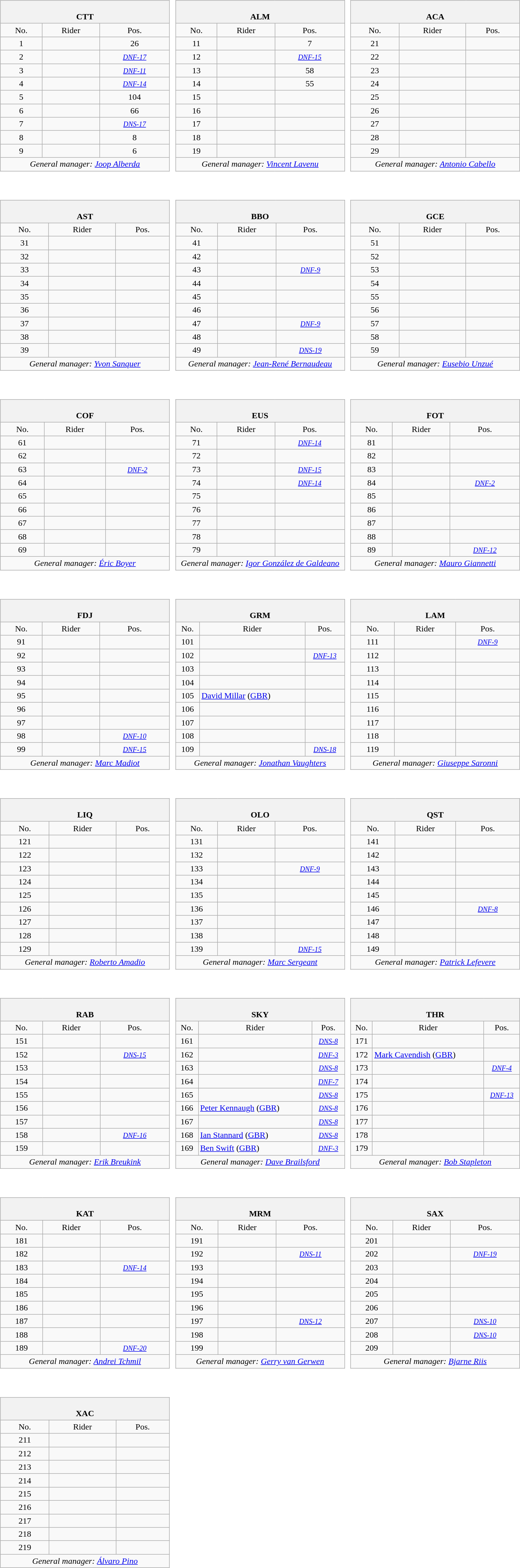<table>
<tr valign=top>
<td width=33%><br><table class="wikitable" style="width:98%">
<tr>
<th colspan=5><br>CTT</th>
</tr>
<tr align=center class=small>
<td>No.</td>
<td>Rider</td>
<td>Pos.</td>
</tr>
<tr>
<td align=center>1</td>
<td></td>
<td align=center>26</td>
</tr>
<tr>
<td align=center>2</td>
<td></td>
<td align=center><small><em><a href='#'>DNF-17</a> </em></small></td>
</tr>
<tr>
<td align=center>3</td>
<td></td>
<td align=center><small><em><a href='#'>DNF-11</a></em></small></td>
</tr>
<tr>
<td align=center>4</td>
<td></td>
<td align=center><small><em><a href='#'>DNF-14</a> </em></small></td>
</tr>
<tr>
<td align=center>5</td>
<td></td>
<td align=center>104</td>
</tr>
<tr>
<td align=center>6</td>
<td></td>
<td align=center>66</td>
</tr>
<tr>
<td align=center>7</td>
<td></td>
<td align=center><small><em><a href='#'>DNS-17</a> </em></small></td>
</tr>
<tr>
<td align=center>8</td>
<td></td>
<td align=center>8</td>
</tr>
<tr>
<td align=center>9</td>
<td></td>
<td align=center>6</td>
</tr>
<tr align=center>
<td colspan=5><em>General manager: <a href='#'>Joop Alberda</a></em> <br></td>
</tr>
</table>
</td>
<td width=33%><br><table class="wikitable" style="width:98%">
<tr>
<th colspan=5><br>ALM</th>
</tr>
<tr align=center class=small>
<td>No.</td>
<td>Rider</td>
<td>Pos.</td>
</tr>
<tr>
<td align=center>11</td>
<td></td>
<td align=center>7</td>
</tr>
<tr>
<td align=center>12</td>
<td></td>
<td align=center><small><em><a href='#'>DNF-15</a> </em></small></td>
</tr>
<tr>
<td align=center>13</td>
<td></td>
<td align=center>58</td>
</tr>
<tr>
<td align=center>14</td>
<td></td>
<td align=center>55</td>
</tr>
<tr>
<td align=center>15</td>
<td></td>
<td align=center></td>
</tr>
<tr>
<td align=center>16</td>
<td></td>
<td align=center></td>
</tr>
<tr>
<td align=center>17</td>
<td></td>
<td align=center></td>
</tr>
<tr>
<td align=center>18</td>
<td></td>
<td align=center></td>
</tr>
<tr>
<td align=center>19</td>
<td></td>
<td align=center></td>
</tr>
<tr align=center>
<td colspan=5><em>General manager: <a href='#'>Vincent Lavenu</a></em> <br></td>
</tr>
</table>
</td>
<td width=33%><br><table class="wikitable" style="width:98%">
<tr>
<th colspan=5><br>ACA</th>
</tr>
<tr align=center class=small>
<td>No.</td>
<td>Rider</td>
<td>Pos.</td>
</tr>
<tr>
<td align=center>21</td>
<td></td>
<td align=center></td>
</tr>
<tr>
<td align=center>22</td>
<td></td>
<td align=center></td>
</tr>
<tr>
<td align=center>23</td>
<td></td>
<td align=center></td>
</tr>
<tr>
<td align=center>24</td>
<td></td>
<td align=center></td>
</tr>
<tr>
<td align=center>25</td>
<td></td>
<td align=center></td>
</tr>
<tr>
<td align=center>26</td>
<td></td>
<td align=center></td>
</tr>
<tr>
<td align=center>27</td>
<td></td>
<td align=center></td>
</tr>
<tr>
<td align=center>28</td>
<td></td>
<td align=center></td>
</tr>
<tr>
<td align=center>29</td>
<td></td>
<td align=center></td>
</tr>
<tr align=center>
<td colspan=5><em>General manager: <a href='#'>Antonio Cabello</a></em> <br></td>
</tr>
</table>
</td>
</tr>
<tr valign=top>
<td><br><table class="wikitable" style="width:98%">
<tr>
<th colspan=5><br>AST</th>
</tr>
<tr align=center class=small>
<td>No.</td>
<td>Rider</td>
<td>Pos.</td>
</tr>
<tr>
<td align=center>31</td>
<td></td>
<td align=center></td>
</tr>
<tr>
<td align=center>32</td>
<td></td>
<td align=center></td>
</tr>
<tr>
<td align=center>33</td>
<td></td>
<td align=center></td>
</tr>
<tr>
<td align=center>34</td>
<td></td>
<td align=center></td>
</tr>
<tr>
<td align=center>35</td>
<td></td>
<td align=center></td>
</tr>
<tr>
<td align=center>36</td>
<td></td>
<td align=center></td>
</tr>
<tr>
<td align=center>37</td>
<td></td>
<td align=center></td>
</tr>
<tr>
<td align=center>38</td>
<td></td>
<td align=center></td>
</tr>
<tr>
<td align=center>39</td>
<td></td>
<td align=center></td>
</tr>
<tr align=center>
<td colspan=5><em>General manager: <a href='#'>Yvon Sanquer</a></em> <br></td>
</tr>
</table>
</td>
<td width=33%><br><table class="wikitable" style="width:98%">
<tr>
<th colspan=5><br>BBO</th>
</tr>
<tr align=center class=small>
<td>No.</td>
<td>Rider</td>
<td>Pos.</td>
</tr>
<tr>
<td align=center>41</td>
<td></td>
<td align=center></td>
</tr>
<tr>
<td align=center>42</td>
<td></td>
<td align=center></td>
</tr>
<tr>
<td align=center>43</td>
<td></td>
<td align=center><small><em><a href='#'>DNF-9</a></em></small></td>
</tr>
<tr>
<td align=center>44</td>
<td></td>
<td align=center></td>
</tr>
<tr>
<td align=center>45</td>
<td></td>
<td align=center></td>
</tr>
<tr>
<td align=center>46</td>
<td></td>
<td align=center></td>
</tr>
<tr>
<td align=center>47</td>
<td></td>
<td align=center><small><em><a href='#'>DNF-9</a></em></small></td>
</tr>
<tr>
<td align=center>48</td>
<td></td>
<td align=center></td>
</tr>
<tr>
<td align=center>49</td>
<td></td>
<td align=center><small><em><a href='#'>DNS-19</a> </em></small></td>
</tr>
<tr align=center>
<td colspan=5><em>General manager: <a href='#'>Jean-René Bernaudeau</a></em> <br></td>
</tr>
</table>
</td>
<td width=33%><br><table class="wikitable" style="width:98%">
<tr>
<th colspan=5><br>GCE</th>
</tr>
<tr align=center class=small>
<td>No.</td>
<td>Rider</td>
<td>Pos.</td>
</tr>
<tr>
<td align=center>51</td>
<td></td>
<td align=center></td>
</tr>
<tr>
<td align=center>52</td>
<td></td>
<td align=center></td>
</tr>
<tr>
<td align=center>53</td>
<td></td>
<td align=center></td>
</tr>
<tr>
<td align=center>54</td>
<td></td>
<td align=center></td>
</tr>
<tr>
<td align=center>55</td>
<td></td>
<td align=center></td>
</tr>
<tr>
<td align=center>56</td>
<td></td>
<td align=center></td>
</tr>
<tr>
<td align=center>57</td>
<td></td>
<td align=center></td>
</tr>
<tr>
<td align=center>58</td>
<td></td>
<td align=center></td>
</tr>
<tr>
<td align=center>59</td>
<td></td>
<td align=center></td>
</tr>
<tr align=center>
<td colspan=5><em>General manager: <a href='#'>Eusebio Unzué</a></em> <br></td>
</tr>
</table>
</td>
</tr>
<tr valign=top>
<td><br><table class="wikitable" style="width:98%">
<tr>
<th colspan=5><br>COF</th>
</tr>
<tr align=center class=small>
<td>No.</td>
<td>Rider</td>
<td>Pos.</td>
</tr>
<tr>
<td align=center>61</td>
<td></td>
<td align=center></td>
</tr>
<tr>
<td align=center>62</td>
<td></td>
<td align=center></td>
</tr>
<tr>
<td align=center>63</td>
<td></td>
<td align=center><small><em><a href='#'>DNF-2</a></em></small></td>
</tr>
<tr>
<td align=center>64</td>
<td></td>
<td align=center></td>
</tr>
<tr>
<td align=center>65</td>
<td></td>
<td align=center></td>
</tr>
<tr>
<td align=center>66</td>
<td></td>
<td align=center></td>
</tr>
<tr>
<td align=center>67</td>
<td></td>
<td align=center></td>
</tr>
<tr>
<td align=center>68</td>
<td></td>
<td align=center></td>
</tr>
<tr>
<td align=center>69</td>
<td></td>
<td align=center></td>
</tr>
<tr align=center>
<td colspan=5><em>General manager: <a href='#'>Éric Boyer</a></em> <br></td>
</tr>
</table>
</td>
<td width=33%><br><table class="wikitable" style="width:98%">
<tr>
<th colspan=5><br>EUS</th>
</tr>
<tr align=center class=small>
<td>No.</td>
<td>Rider</td>
<td>Pos.</td>
</tr>
<tr>
<td align=center>71</td>
<td></td>
<td align=center><small><em><a href='#'>DNF-14</a> </em></small></td>
</tr>
<tr>
<td align=center>72</td>
<td></td>
<td align=center></td>
</tr>
<tr>
<td align=center>73</td>
<td></td>
<td align=center><small><em><a href='#'>DNF-15</a> </em></small></td>
</tr>
<tr>
<td align=center>74</td>
<td></td>
<td align=center><small><em><a href='#'>DNF-14</a> </em></small></td>
</tr>
<tr>
<td align=center>75</td>
<td></td>
<td align=center></td>
</tr>
<tr>
<td align=center>76</td>
<td></td>
<td align=center></td>
</tr>
<tr>
<td align=center>77</td>
<td></td>
<td align=center></td>
</tr>
<tr>
<td align=center>78</td>
<td></td>
<td align=center></td>
</tr>
<tr>
<td align=center>79</td>
<td></td>
<td align=center></td>
</tr>
<tr align=center>
<td colspan=5><em>General manager: <a href='#'>Igor González de Galdeano</a></em> <br></td>
</tr>
</table>
</td>
<td width=33%><br><table class="wikitable" style="width:98%">
<tr>
<th colspan=5><br>FOT</th>
</tr>
<tr align=center class=small>
<td>No.</td>
<td>Rider</td>
<td>Pos.</td>
</tr>
<tr>
<td align=center>81</td>
<td></td>
<td align=center></td>
</tr>
<tr>
<td align=center>82</td>
<td></td>
<td align=center></td>
</tr>
<tr>
<td align=center>83</td>
<td></td>
<td align=center></td>
</tr>
<tr>
<td align=center>84</td>
<td></td>
<td align=center><small><em><a href='#'>DNF-2</a></em></small></td>
</tr>
<tr>
<td align=center>85</td>
<td></td>
<td align=center></td>
</tr>
<tr>
<td align=center>86</td>
<td></td>
<td align=center></td>
</tr>
<tr>
<td align=center>87</td>
<td></td>
<td align=center></td>
</tr>
<tr>
<td align=center>88</td>
<td></td>
<td align=center></td>
</tr>
<tr>
<td align=center>89</td>
<td></td>
<td align=center><small><em><a href='#'>DNF-12</a></em></small></td>
</tr>
<tr align=center>
<td colspan=5><em>General manager: <a href='#'>Mauro Giannetti</a></em> <br></td>
</tr>
</table>
</td>
</tr>
<tr valign=top>
<td><br><table class="wikitable" style="width:98%">
<tr>
<th colspan=5><br>FDJ</th>
</tr>
<tr align=center class=small>
<td>No.</td>
<td>Rider</td>
<td>Pos.</td>
</tr>
<tr>
<td align=center>91</td>
<td></td>
<td align=center></td>
</tr>
<tr>
<td align=center>92</td>
<td></td>
<td align=center></td>
</tr>
<tr>
<td align=center>93</td>
<td></td>
<td align=center></td>
</tr>
<tr>
<td align=center>94</td>
<td></td>
<td align=center></td>
</tr>
<tr>
<td align=center>95</td>
<td></td>
<td align=center></td>
</tr>
<tr>
<td align=center>96</td>
<td></td>
<td align=center></td>
</tr>
<tr>
<td align=center>97</td>
<td></td>
<td align=center></td>
</tr>
<tr>
<td align=center>98</td>
<td></td>
<td align=center><small><em><a href='#'>DNF-10</a></em></small></td>
</tr>
<tr>
<td align=center>99</td>
<td></td>
<td align=center><small><em><a href='#'>DNF-15</a> </em></small></td>
</tr>
<tr align=center>
<td colspan=5><em>General manager: <a href='#'>Marc Madiot</a></em> <br></td>
</tr>
</table>
</td>
<td width=33%><br><table class="wikitable" style="width:98%">
<tr>
<th colspan=5><br>GRM</th>
</tr>
<tr align=center class=small>
<td>No.</td>
<td>Rider</td>
<td>Pos.</td>
</tr>
<tr>
<td align=center>101</td>
<td></td>
<td align=center></td>
</tr>
<tr>
<td align=center>102</td>
<td></td>
<td align=center><small><em><a href='#'>DNF-13</a> </em></small></td>
</tr>
<tr>
<td align=center>103</td>
<td></td>
<td align=center></td>
</tr>
<tr>
<td align=center>104</td>
<td></td>
<td align=center></td>
</tr>
<tr>
<td align=center>105</td>
<td> <a href='#'>David Millar</a> (<a href='#'>GBR</a>)</td>
<td align=center></td>
</tr>
<tr>
<td align=center>106</td>
<td></td>
<td align=center></td>
</tr>
<tr>
<td align=center>107</td>
<td></td>
<td align=center></td>
</tr>
<tr>
<td align=center>108</td>
<td></td>
<td align=center></td>
</tr>
<tr>
<td align=center>109</td>
<td></td>
<td align=center><small><em><a href='#'>DNS-18</a> </em></small></td>
</tr>
<tr align=center>
<td colspan=5><em>General manager: <a href='#'>Jonathan Vaughters</a></em> <br></td>
</tr>
</table>
</td>
<td width=33%><br><table class="wikitable" style="width:98%">
<tr>
<th colspan=5><br>LAM</th>
</tr>
<tr align=center class=small>
<td>No.</td>
<td>Rider</td>
<td>Pos.</td>
</tr>
<tr>
<td align=center>111</td>
<td></td>
<td align=center><small><em><a href='#'>DNF-9</a></em></small></td>
</tr>
<tr>
<td align=center>112</td>
<td></td>
<td align=center></td>
</tr>
<tr>
<td align=center>113</td>
<td></td>
<td align=center></td>
</tr>
<tr>
<td align=center>114</td>
<td></td>
<td align=center></td>
</tr>
<tr>
<td align=center>115</td>
<td></td>
<td align=center></td>
</tr>
<tr>
<td align=center>116</td>
<td></td>
<td align=center></td>
</tr>
<tr>
<td align=center>117</td>
<td></td>
<td align=center></td>
</tr>
<tr>
<td align=center>118</td>
<td></td>
<td align=center></td>
</tr>
<tr>
<td align=center>119</td>
<td></td>
<td align=center></td>
</tr>
<tr align=center>
<td colspan=5><em>General manager: <a href='#'>Giuseppe Saronni</a></em> <br></td>
</tr>
</table>
</td>
</tr>
<tr valign=top>
<td><br><table class="wikitable" style="width:98%">
<tr>
<th colspan=5><br>LIQ</th>
</tr>
<tr align=center class=small>
<td>No.</td>
<td>Rider</td>
<td>Pos.</td>
</tr>
<tr>
<td align=center>121</td>
<td></td>
<td align=center></td>
</tr>
<tr>
<td align=center>122</td>
<td></td>
<td align=center></td>
</tr>
<tr>
<td align=center>123</td>
<td></td>
<td align=center></td>
</tr>
<tr>
<td align=center>124</td>
<td></td>
<td align=center></td>
</tr>
<tr>
<td align=center>125</td>
<td></td>
<td align=center></td>
</tr>
<tr>
<td align=center>126</td>
<td></td>
<td align=center></td>
</tr>
<tr>
<td align=center>127</td>
<td></td>
<td align=center></td>
</tr>
<tr>
<td align=center>128</td>
<td></td>
<td align=center></td>
</tr>
<tr>
<td align=center>129</td>
<td></td>
<td align=center></td>
</tr>
<tr align=center>
<td colspan=5><em>General manager: <a href='#'>Roberto Amadio</a></em> <br></td>
</tr>
</table>
</td>
<td width=33%><br><table class="wikitable" style="width:98%">
<tr>
<th colspan=5><br>OLO</th>
</tr>
<tr align=center class=small>
<td>No.</td>
<td>Rider</td>
<td>Pos.</td>
</tr>
<tr>
<td align=center>131</td>
<td></td>
<td align=center></td>
</tr>
<tr>
<td align=center>132</td>
<td></td>
<td align=center></td>
</tr>
<tr>
<td align=center>133</td>
<td></td>
<td align=center><small><em><a href='#'>DNF-9</a></em></small></td>
</tr>
<tr>
<td align=center>134</td>
<td></td>
<td align=center></td>
</tr>
<tr>
<td align=center>135</td>
<td></td>
<td align=center></td>
</tr>
<tr>
<td align=center>136</td>
<td></td>
<td align=center></td>
</tr>
<tr>
<td align=center>137</td>
<td></td>
<td align=center></td>
</tr>
<tr>
<td align=center>138</td>
<td></td>
<td align=center></td>
</tr>
<tr>
<td align=center>139</td>
<td></td>
<td align=center><small><em><a href='#'>DNF-15</a> </em></small></td>
</tr>
<tr align=center>
<td colspan=5><em>General manager: <a href='#'>Marc Sergeant</a></em> <br></td>
</tr>
</table>
</td>
<td width=33%><br><table class="wikitable" style="width:98%">
<tr>
<th colspan=5><br>QST</th>
</tr>
<tr align=center class=small>
<td>No.</td>
<td>Rider</td>
<td>Pos.</td>
</tr>
<tr>
<td align=center>141</td>
<td></td>
<td align=center></td>
</tr>
<tr>
<td align=center>142</td>
<td></td>
<td align=center></td>
</tr>
<tr>
<td align=center>143</td>
<td></td>
<td align=center></td>
</tr>
<tr>
<td align=center>144</td>
<td></td>
<td align=center></td>
</tr>
<tr>
<td align=center>145</td>
<td></td>
<td align=center></td>
</tr>
<tr>
<td align=center>146</td>
<td></td>
<td align=center><small><em><a href='#'>DNF-8</a></em></small></td>
</tr>
<tr>
<td align=center>147</td>
<td></td>
<td align=center></td>
</tr>
<tr>
<td align=center>148</td>
<td></td>
<td align=center></td>
</tr>
<tr>
<td align=center>149</td>
<td></td>
<td align=center></td>
</tr>
<tr align=center>
<td colspan=5><em>General manager: <a href='#'>Patrick Lefevere</a></em> <br></td>
</tr>
</table>
</td>
</tr>
<tr valign=top>
<td><br><table class="wikitable" style="width:98%">
<tr>
<th colspan=5><br>RAB</th>
</tr>
<tr align=center class=small>
<td>No.</td>
<td>Rider</td>
<td>Pos.</td>
</tr>
<tr>
<td align=center>151</td>
<td></td>
<td align=center></td>
</tr>
<tr>
<td align=center>152</td>
<td></td>
<td align=center><small><em><a href='#'>DNS-15</a></em></small></td>
</tr>
<tr>
<td align=center>153</td>
<td></td>
<td align=center></td>
</tr>
<tr>
<td align=center>154</td>
<td></td>
<td align=center></td>
</tr>
<tr>
<td align=center>155</td>
<td></td>
<td align=center></td>
</tr>
<tr>
<td align=center>156</td>
<td></td>
<td align=center></td>
</tr>
<tr>
<td align=center>157</td>
<td></td>
<td align=center></td>
</tr>
<tr>
<td align=center>158</td>
<td></td>
<td align=center><small><em><a href='#'>DNF-16</a> </em></small></td>
</tr>
<tr>
<td align=center>159</td>
<td></td>
<td align=center></td>
</tr>
<tr align=center>
<td colspan=5><em>General manager: <a href='#'>Erik Breukink</a></em> <br></td>
</tr>
</table>
</td>
<td width=33%><br><table class="wikitable" style="width:98%">
<tr>
<th colspan=5><br>SKY</th>
</tr>
<tr align=center class=small>
<td>No.</td>
<td>Rider</td>
<td>Pos.</td>
</tr>
<tr>
<td align=center>161</td>
<td></td>
<td align=center><small><em><a href='#'>DNS-8</a></em></small></td>
</tr>
<tr>
<td align=center>162</td>
<td></td>
<td align=center><small><em><a href='#'>DNF-3</a></em></small></td>
</tr>
<tr>
<td align=center>163</td>
<td></td>
<td align=center><small><em><a href='#'>DNS-8</a></em></small></td>
</tr>
<tr>
<td align=center>164</td>
<td></td>
<td align=center><small><em><a href='#'>DNF-7</a></em></small></td>
</tr>
<tr>
<td align=center>165</td>
<td></td>
<td align=center><small><em><a href='#'>DNS-8</a></em></small></td>
</tr>
<tr>
<td align=center>166</td>
<td> <a href='#'>Peter Kennaugh</a> (<a href='#'>GBR</a>)</td>
<td align=center><small><em><a href='#'>DNS-8</a></em></small></td>
</tr>
<tr>
<td align=center>167</td>
<td></td>
<td align=center><small><em><a href='#'>DNS-8</a></em></small></td>
</tr>
<tr>
<td align=center>168</td>
<td> <a href='#'>Ian Stannard</a> (<a href='#'>GBR</a>)</td>
<td align=center><small><em><a href='#'>DNS-8</a></em></small></td>
</tr>
<tr>
<td align=center>169</td>
<td> <a href='#'>Ben Swift</a> (<a href='#'>GBR</a>)</td>
<td align=center><small><em><a href='#'>DNF-3</a></em></small></td>
</tr>
<tr align=center>
<td colspan=5><em>General manager: <a href='#'>Dave Brailsford</a></em> <br></td>
</tr>
</table>
</td>
<td width=33%><br><table class="wikitable" style="width:98%">
<tr>
<th colspan=5><br>THR</th>
</tr>
<tr align=center class=small>
<td>No.</td>
<td>Rider</td>
<td>Pos.</td>
</tr>
<tr>
<td align=center>171</td>
<td></td>
<td align=center></td>
</tr>
<tr>
<td align=center>172</td>
<td> <a href='#'>Mark Cavendish</a> (<a href='#'>GBR</a>)</td>
<td align=center></td>
</tr>
<tr>
<td align=center>173</td>
<td></td>
<td align=center><small><em><a href='#'>DNF-4</a></em></small></td>
</tr>
<tr>
<td align=center>174</td>
<td></td>
<td align=center></td>
</tr>
<tr>
<td align=center>175</td>
<td></td>
<td align=center><small><em><a href='#'>DNF-13</a> </em></small></td>
</tr>
<tr>
<td align=center>176</td>
<td></td>
<td align=center></td>
</tr>
<tr>
<td align=center>177</td>
<td></td>
<td align=center></td>
</tr>
<tr>
<td align=center>178</td>
<td></td>
<td align=center></td>
</tr>
<tr>
<td align=center>179</td>
<td></td>
<td align=center></td>
</tr>
<tr align=center>
<td colspan=5><em>General manager: <a href='#'>Bob Stapleton</a></em> <br></td>
</tr>
</table>
</td>
</tr>
<tr valign=top>
<td><br><table class="wikitable" style="width:98%">
<tr>
<th colspan=5><br>KAT</th>
</tr>
<tr align=center class=small>
<td>No.</td>
<td>Rider</td>
<td>Pos.</td>
</tr>
<tr>
<td align=center>181</td>
<td></td>
<td align=center></td>
</tr>
<tr>
<td align=center>182</td>
<td></td>
<td align=center></td>
</tr>
<tr>
<td align=center>183</td>
<td></td>
<td align=center><small><em><a href='#'>DNF-14</a> </em></small></td>
</tr>
<tr>
<td align=center>184</td>
<td></td>
<td align=center></td>
</tr>
<tr>
<td align=center>185</td>
<td></td>
<td align=center></td>
</tr>
<tr>
<td align=center>186</td>
<td></td>
<td align=center></td>
</tr>
<tr>
<td align=center>187</td>
<td></td>
<td align=center></td>
</tr>
<tr>
<td align=center>188</td>
<td></td>
<td align=center></td>
</tr>
<tr>
<td align=center>189</td>
<td></td>
<td align=center><small><em><a href='#'>DNF-20</a> </em></small></td>
</tr>
<tr align=center>
<td colspan=5><em>General manager: <a href='#'>Andrei Tchmil</a></em> <br></td>
</tr>
</table>
</td>
<td width=33%><br><table class="wikitable" style="width:98%">
<tr>
<th colspan=5><br>MRM</th>
</tr>
<tr align=center class=small>
<td>No.</td>
<td>Rider</td>
<td>Pos.</td>
</tr>
<tr>
<td align=center>191</td>
<td></td>
<td align=center></td>
</tr>
<tr>
<td align=center>192</td>
<td></td>
<td align=center><small><em><a href='#'>DNS-11</a></em></small></td>
</tr>
<tr>
<td align=center>193</td>
<td></td>
<td align=center></td>
</tr>
<tr>
<td align=center>194</td>
<td></td>
<td align=center></td>
</tr>
<tr>
<td align=center>195</td>
<td></td>
<td align=center></td>
</tr>
<tr>
<td align=center>196</td>
<td></td>
<td align=center></td>
</tr>
<tr>
<td align=center>197</td>
<td></td>
<td align=center><small><em><a href='#'>DNS-12</a></em></small></td>
</tr>
<tr>
<td align=center>198</td>
<td></td>
<td align=center></td>
</tr>
<tr>
<td align=center>199</td>
<td></td>
<td align=center></td>
</tr>
<tr align=center>
<td colspan=5><em>General manager: <a href='#'>Gerry van Gerwen</a></em> <br></td>
</tr>
</table>
</td>
<td width=33%><br><table class="wikitable" style="width:98%">
<tr>
<th colspan=5><br>SAX</th>
</tr>
<tr align=center class=small>
<td>No.</td>
<td>Rider</td>
<td>Pos.</td>
</tr>
<tr>
<td align=center>201</td>
<td></td>
<td align=center></td>
</tr>
<tr>
<td align=center>202</td>
<td></td>
<td align=center><small><em><a href='#'>DNF-19</a> </em></small></td>
</tr>
<tr>
<td align=center>203</td>
<td></td>
<td align=center></td>
</tr>
<tr>
<td align=center>204</td>
<td></td>
<td align=center></td>
</tr>
<tr>
<td align=center>205</td>
<td></td>
<td align=center></td>
</tr>
<tr>
<td align=center>206</td>
<td></td>
<td align=center></td>
</tr>
<tr>
<td align=center>207</td>
<td></td>
<td align=center><small><em><a href='#'>DNS-10</a></em></small></td>
</tr>
<tr>
<td align=center>208</td>
<td></td>
<td align=center><small><em><a href='#'>DNS-10</a></em></small></td>
</tr>
<tr>
<td align=center>209</td>
<td></td>
<td align=center></td>
</tr>
<tr align=center>
<td colspan=5><em>General manager: <a href='#'>Bjarne Riis</a></em> <br></td>
</tr>
</table>
</td>
</tr>
<tr valign=top>
<td><br><table class="wikitable" style="width:98%">
<tr>
<th colspan=5><br>XAC</th>
</tr>
<tr align=center class=small>
<td>No.</td>
<td>Rider</td>
<td>Pos.</td>
</tr>
<tr>
<td align=center>211</td>
<td></td>
<td align=center></td>
</tr>
<tr>
<td align=center>212</td>
<td></td>
<td align=center></td>
</tr>
<tr>
<td align=center>213</td>
<td></td>
<td align=center></td>
</tr>
<tr>
<td align=center>214</td>
<td></td>
<td align=center></td>
</tr>
<tr>
<td align=center>215</td>
<td></td>
<td align=center></td>
</tr>
<tr>
<td align=center>216</td>
<td></td>
<td align=center></td>
</tr>
<tr>
<td align=center>217</td>
<td></td>
<td align=center></td>
</tr>
<tr>
<td align=center>218</td>
<td></td>
<td align=center></td>
</tr>
<tr>
<td align=center>219</td>
<td></td>
<td align=center></td>
</tr>
<tr align=center>
<td colspan=5><em>General manager: <a href='#'>Álvaro Pino</a></em> <br></td>
</tr>
</table>
</td>
</tr>
</table>
